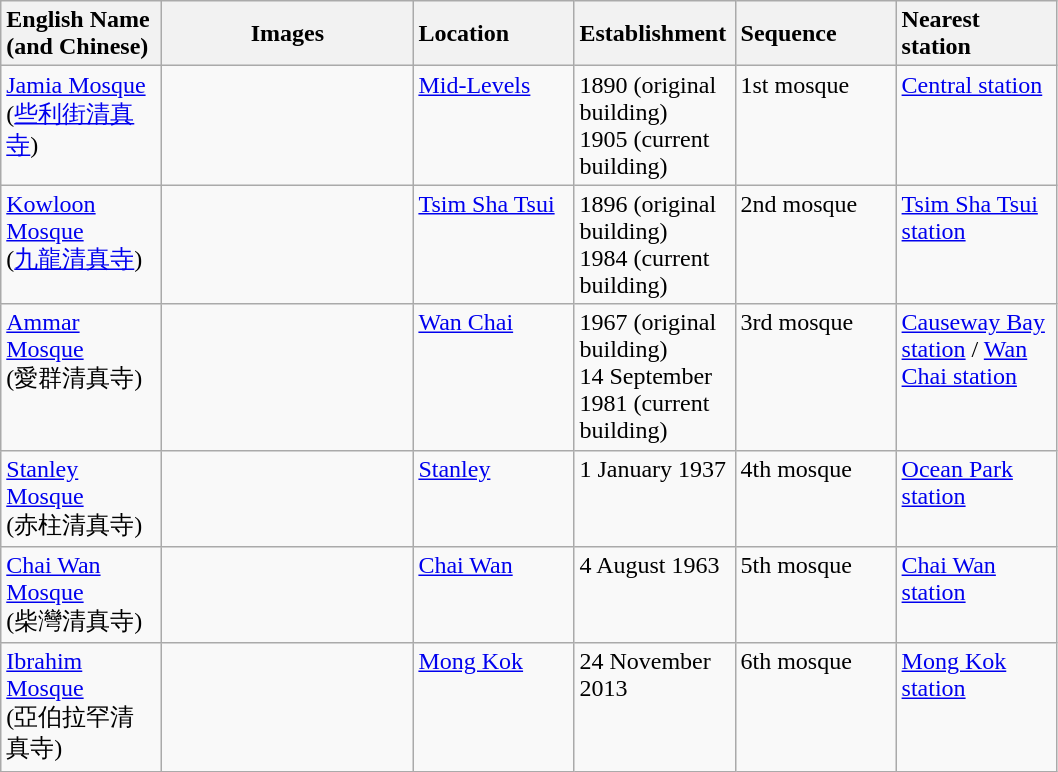<table class="wikitable sortable">
<tr>
<th style="text-align:left; width:100px;">English Name<br>(and Chinese)</th>
<th style="text-align:center; width:160px;" class="unsortable">Images</th>
<th style="text-align:left; width:100px;">Location</th>
<th style="text-align:left; width:100px;">Establishment</th>
<th style="text-align:left; width:100px;">Sequence</th>
<th style="text-align:left; width:100px;">Nearest station</th>
</tr>
<tr valign=top>
<td><a href='#'>Jamia Mosque</a><br>(<a href='#'>些利街清真寺</a>)</td>
<td></td>
<td><a href='#'>Mid-Levels</a></td>
<td>1890 (original building)<br>1905 (current building)</td>
<td>1st mosque</td>
<td><a href='#'>Central station</a></td>
</tr>
<tr valign=top>
<td><a href='#'>Kowloon Mosque</a><br>(<a href='#'>九龍清真寺</a>)</td>
<td></td>
<td><a href='#'>Tsim Sha Tsui</a></td>
<td>1896 (original building)<br>1984 (current building)</td>
<td>2nd mosque</td>
<td><a href='#'>Tsim Sha Tsui station</a></td>
</tr>
<tr valign=top>
<td><a href='#'>Ammar Mosque</a><br>(愛群清真寺)</td>
<td></td>
<td><a href='#'>Wan Chai</a></td>
<td>1967 (original building)<br>14 September 1981 (current building)</td>
<td>3rd mosque</td>
<td><a href='#'>Causeway Bay station</a> / <a href='#'>Wan Chai station</a></td>
</tr>
<tr valign=top>
<td><a href='#'>Stanley Mosque</a><br>(赤柱清真寺)</td>
<td></td>
<td><a href='#'>Stanley</a></td>
<td>1 January 1937</td>
<td>4th mosque</td>
<td><a href='#'>Ocean Park station</a></td>
</tr>
<tr valign=top>
<td><a href='#'>Chai Wan Mosque</a><br>(柴灣清真寺)</td>
<td></td>
<td><a href='#'>Chai Wan</a></td>
<td>4 August 1963</td>
<td>5th mosque</td>
<td><a href='#'>Chai Wan station</a></td>
</tr>
<tr valign=top>
<td><a href='#'>Ibrahim Mosque</a><br>(亞伯拉罕清真寺)</td>
<td></td>
<td><a href='#'>Mong Kok</a></td>
<td>24 November 2013</td>
<td>6th mosque</td>
<td><a href='#'>Mong Kok station</a></td>
</tr>
</table>
